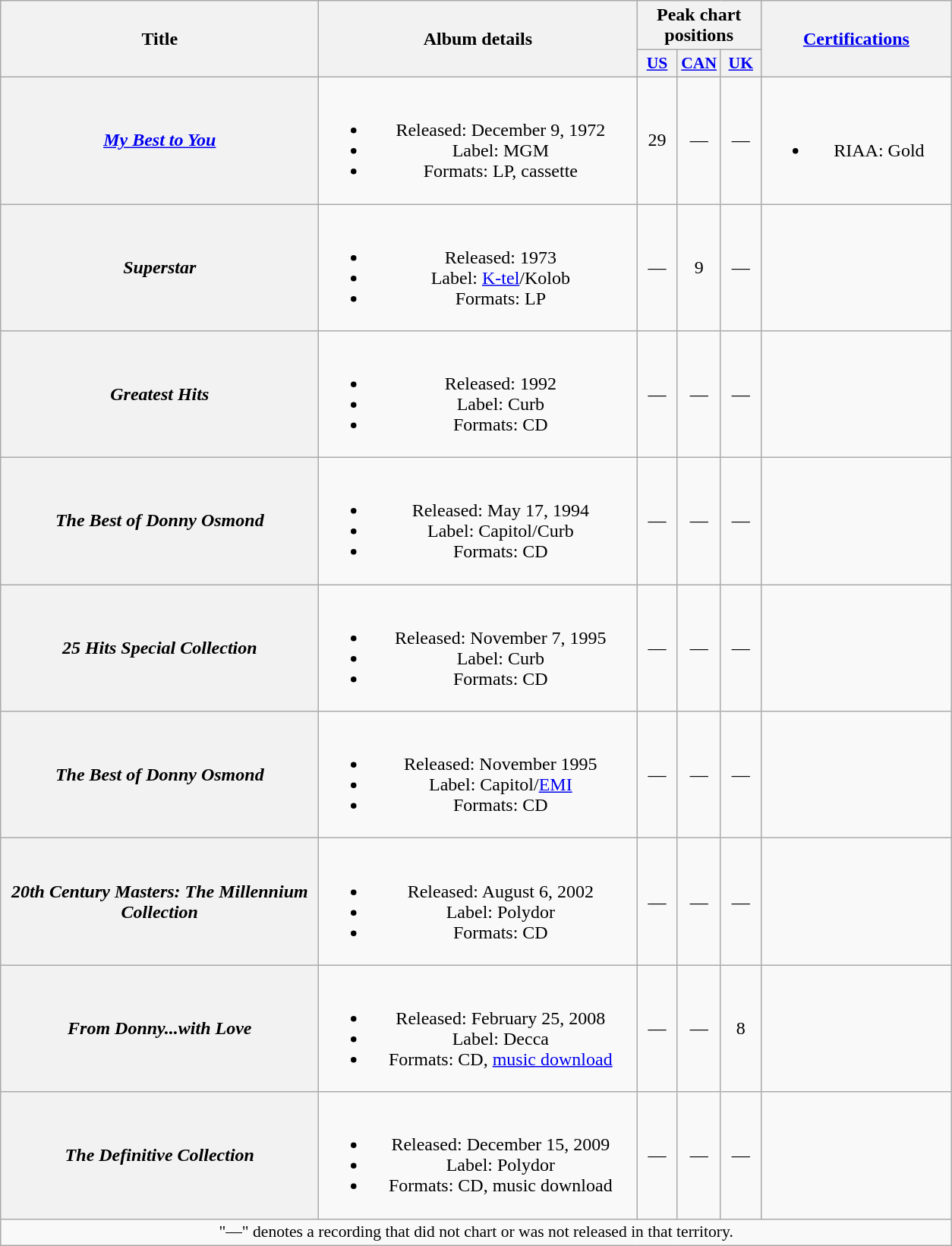<table class="wikitable plainrowheaders" style="text-align:center;">
<tr>
<th scope="col" rowspan="2" style="width:17em;">Title</th>
<th scope="col" rowspan="2" style="width:17em;">Album details</th>
<th scope="col" colspan="3">Peak chart<br>positions</th>
<th scope="col" rowspan="2" style="width:10em;"><a href='#'>Certifications</a></th>
</tr>
<tr>
<th scope="col" style="width:2em;font-size:90%;"><a href='#'>US</a><br></th>
<th scope="col" style="width:2em;font-size:90%;"><a href='#'>CAN</a><br></th>
<th scope="col" style="width:2em;font-size:90%;"><a href='#'>UK</a><br></th>
</tr>
<tr>
<th scope="row"><em><a href='#'>My Best to You</a></em></th>
<td><br><ul><li>Released: December 9, 1972</li><li>Label: MGM</li><li>Formats: LP, cassette</li></ul></td>
<td>29</td>
<td>—</td>
<td>—</td>
<td><br><ul><li>RIAA: Gold</li></ul></td>
</tr>
<tr>
<th scope="row"><em>Superstar</em></th>
<td><br><ul><li>Released: 1973</li><li>Label: <a href='#'>K-tel</a>/Kolob</li><li>Formats: LP</li></ul></td>
<td>—</td>
<td>9</td>
<td>—</td>
<td></td>
</tr>
<tr>
<th scope="row"><em>Greatest Hits</em></th>
<td><br><ul><li>Released: 1992</li><li>Label: Curb</li><li>Formats: CD</li></ul></td>
<td>—</td>
<td>—</td>
<td>—</td>
<td></td>
</tr>
<tr>
<th scope="row"><em>The Best of Donny Osmond</em></th>
<td><br><ul><li>Released: May 17, 1994</li><li>Label: Capitol/Curb</li><li>Formats: CD</li></ul></td>
<td>—</td>
<td>—</td>
<td>—</td>
<td></td>
</tr>
<tr>
<th scope="row"><em>25 Hits Special Collection</em></th>
<td><br><ul><li>Released: November 7, 1995</li><li>Label: Curb</li><li>Formats: CD</li></ul></td>
<td>—</td>
<td>—</td>
<td>—</td>
<td></td>
</tr>
<tr>
<th scope="row"><em>The Best of Donny Osmond</em></th>
<td><br><ul><li>Released: November 1995</li><li>Label: Capitol/<a href='#'>EMI</a></li><li>Formats: CD</li></ul></td>
<td>—</td>
<td>—</td>
<td>—</td>
<td></td>
</tr>
<tr>
<th scope="row"><em>20th Century Masters: The Millennium<br>Collection</em></th>
<td><br><ul><li>Released: August 6, 2002</li><li>Label: Polydor</li><li>Formats: CD</li></ul></td>
<td>—</td>
<td>—</td>
<td>—</td>
<td></td>
</tr>
<tr>
<th scope="row"><em>From Donny...with Love</em></th>
<td><br><ul><li>Released: February 25, 2008</li><li>Label: Decca</li><li>Formats: CD, <a href='#'>music download</a></li></ul></td>
<td>—</td>
<td>—</td>
<td>8</td>
<td></td>
</tr>
<tr>
<th scope="row"><em>The Definitive Collection</em></th>
<td><br><ul><li>Released: December 15, 2009</li><li>Label: Polydor</li><li>Formats: CD, music download</li></ul></td>
<td>—</td>
<td>—</td>
<td>—</td>
<td></td>
</tr>
<tr>
<td colspan="6" style="font-size:90%">"—" denotes a recording that did not chart or was not released in that territory.</td>
</tr>
</table>
